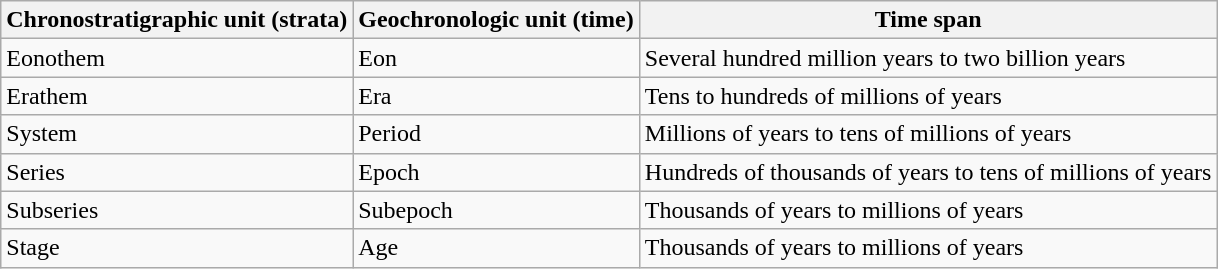<table class="wikitable mw-collapsible">
<tr>
<th>Chronostratigraphic unit (strata)</th>
<th>Geochronologic unit (time)</th>
<th>Time span</th>
</tr>
<tr>
<td>Eonothem</td>
<td>Eon</td>
<td>Several hundred million years to two billion years</td>
</tr>
<tr>
<td>Erathem</td>
<td>Era</td>
<td>Tens to hundreds of millions of years</td>
</tr>
<tr>
<td>System</td>
<td>Period</td>
<td>Millions of years to tens of millions of years</td>
</tr>
<tr>
<td>Series</td>
<td>Epoch</td>
<td>Hundreds of thousands of years to tens of millions of years</td>
</tr>
<tr>
<td>Subseries</td>
<td>Subepoch</td>
<td>Thousands of years to millions of years</td>
</tr>
<tr>
<td>Stage</td>
<td>Age</td>
<td>Thousands of years to millions of years</td>
</tr>
</table>
